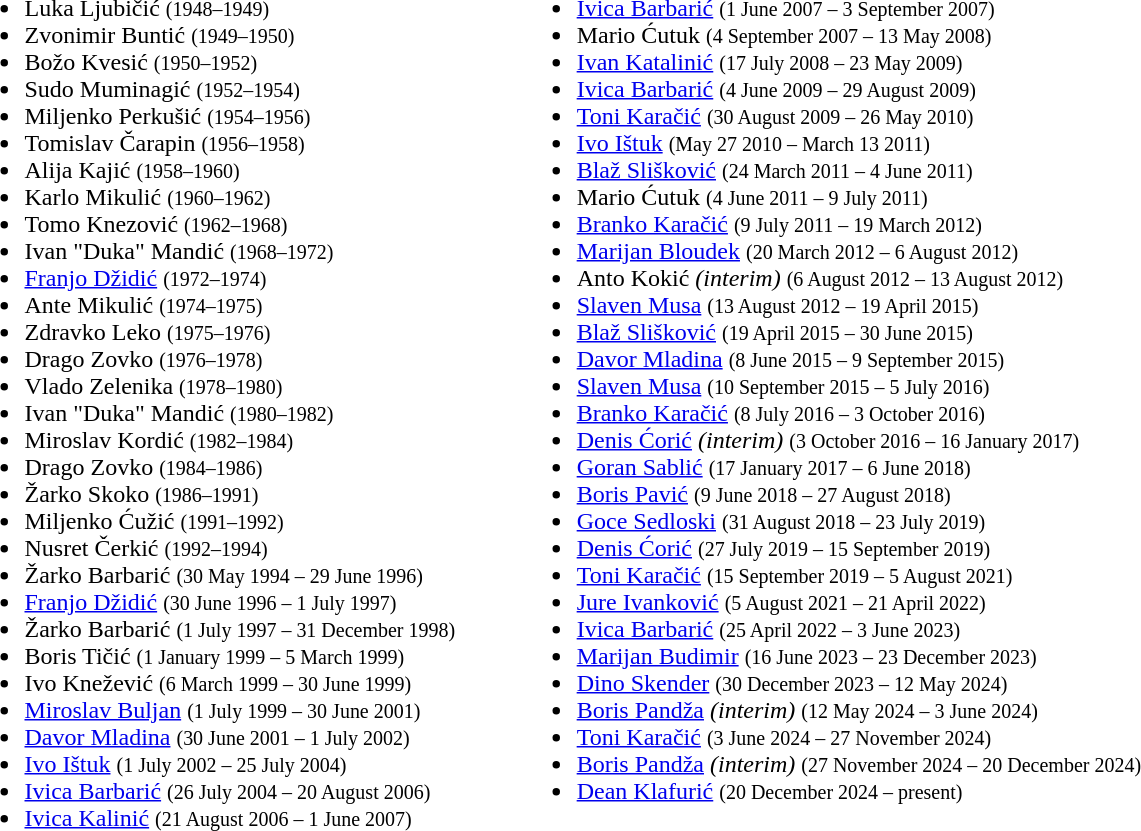<table>
<tr>
<td valign="top"><br><ul><li> Luka Ljubičić <small>(1948–1949)</small></li><li> Zvonimir Buntić <small>(1949–1950)</small></li><li> Božo Kvesić <small>(1950–1952)</small></li><li> Sudo Muminagić <small>(1952–1954)</small></li><li> Miljenko Perkušić <small>(1954–1956)</small></li><li> Tomislav Čarapin <small>(1956–1958)</small></li><li> Alija Kajić <small>(1958–1960)</small></li><li> Karlo Mikulić <small>(1960–1962)</small></li><li> Tomo Knezović <small>(1962–1968)</small></li><li> Ivan "Duka" Mandić <small>(1968–1972)</small></li><li> <a href='#'>Franjo Džidić</a> <small>(1972–1974)</small></li><li> Ante Mikulić <small>(1974–1975)</small></li><li> Zdravko Leko <small>(1975–1976)</small></li><li> Drago Zovko <small>(1976–1978)</small></li><li> Vlado Zelenika <small>(1978–1980)</small></li><li> Ivan "Duka" Mandić <small>(1980–1982)</small></li><li> Miroslav Kordić <small>(1982–1984)</small></li><li> Drago Zovko <small>(1984–1986)</small></li><li> Žarko Skoko <small>(1986–1991)</small></li><li> Miljenko Ćužić <small>(1991–1992)</small></li><li> Nusret Čerkić <small>(1992–1994)</small></li><li> Žarko Barbarić <small>(30 May 1994 – 29 June 1996)</small></li><li> <a href='#'>Franjo Džidić</a> <small>(30 June 1996 – 1 July 1997)</small></li><li>  Žarko Barbarić <small>(1 July 1997 – 31 December 1998)</small></li><li> Boris Tičić <small>(1 January 1999 – 5 March 1999)</small></li><li> Ivo Knežević <small>(6 March 1999 – 30 June 1999)</small></li><li> <a href='#'>Miroslav Buljan</a> <small>(1 July 1999 – 30 June 2001)</small></li><li> <a href='#'>Davor Mladina</a> <small>(30 June 2001 – 1 July 2002)</small></li><li> <a href='#'>Ivo Ištuk</a> <small>(1 July 2002 – 25 July 2004)</small></li><li> <a href='#'>Ivica Barbarić</a> <small>(26 July 2004 – 20 August 2006)</small></li><li> <a href='#'>Ivica Kalinić</a> <small>(21 August 2006 – 1 June 2007)</small></li></ul></td>
<td width="33"> </td>
<td valign="top"><br><ul><li> <a href='#'>Ivica Barbarić</a> <small>(1 June 2007 – 3 September 2007)</small></li><li> Mario Ćutuk <small>(4 September 2007 – 13 May 2008)</small></li><li> <a href='#'>Ivan Katalinić</a> <small>(17 July 2008 – 23 May 2009)</small></li><li> <a href='#'>Ivica Barbarić</a> <small>(4 June 2009 – 29 August 2009)</small></li><li> <a href='#'>Toni Karačić</a> <small>(30 August 2009 – 26 May 2010)</small></li><li> <a href='#'>Ivo Ištuk</a> <small>(May 27 2010 – March 13 2011)</small></li><li> <a href='#'>Blaž Slišković</a> <small>(24 March 2011 – 4 June 2011)</small></li><li> Mario Ćutuk <small>(4 June 2011 – 9 July 2011)</small></li><li> <a href='#'>Branko Karačić</a> <small>(9 July 2011 – 19 March 2012)</small></li><li> <a href='#'>Marijan Bloudek</a> <small>(20 March 2012 – 6 August 2012)</small></li><li> Anto Kokić <em>(interim)</em> <small>(6 August 2012 – 13 August 2012)</small></li><li> <a href='#'>Slaven Musa</a> <small>(13 August 2012 – 19 April 2015)</small></li><li> <a href='#'>Blaž Slišković</a> <small>(19 April 2015 – 30 June 2015)</small></li><li> <a href='#'>Davor Mladina</a> <small>(8 June 2015 – 9 September 2015)</small></li><li> <a href='#'>Slaven Musa</a> <small>(10 September 2015 – 5 July 2016)</small></li><li> <a href='#'>Branko Karačić</a> <small>(8 July 2016 – 3 October 2016)</small></li><li> <a href='#'>Denis Ćorić</a> <em>(interim)</em> <small>(3 October 2016 – 16 January 2017)</small></li><li> <a href='#'>Goran Sablić</a> <small>(17 January 2017 – 6 June 2018)</small></li><li> <a href='#'>Boris Pavić</a> <small>(9 June 2018 – 27 August 2018)</small></li><li> <a href='#'>Goce Sedloski</a> <small>(31 August 2018 – 23 July 2019)</small></li><li> <a href='#'>Denis Ćorić</a> <small>(27 July 2019 – 15 September 2019)</small></li><li> <a href='#'>Toni Karačić</a> <small>(15 September 2019 – 5 August 2021)</small></li><li> <a href='#'>Jure Ivanković</a> <small>(5 August 2021 – 21 April 2022)</small></li><li> <a href='#'>Ivica Barbarić</a> <small>(25 April 2022 – 3 June 2023)</small></li><li> <a href='#'>Marijan Budimir</a> <small>(16 June 2023 – 23 December 2023)</small></li><li> <a href='#'>Dino Skender</a> <small>(30 December 2023 – 12 May 2024)</small></li><li> <a href='#'>Boris Pandža</a> <em>(interim)</em> <small>(12 May 2024 – 3 June 2024)</small></li><li> <a href='#'>Toni Karačić</a> <small>(3 June 2024 – 27 November 2024)</small></li><li> <a href='#'>Boris Pandža</a> <em>(interim)</em> <small>(27 November 2024 – 20 December 2024)</small></li><li> <a href='#'>Dean Klafurić</a> <small>(20 December 2024 – present)</small></li></ul></td>
</tr>
</table>
